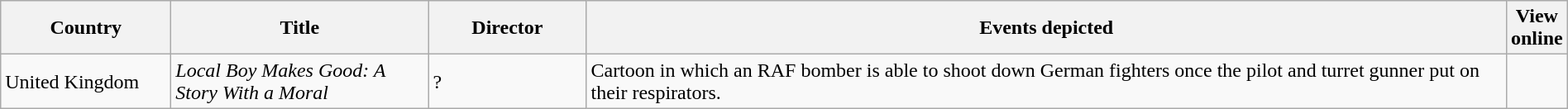<table class="wikitable" width="100%">
<tr>
<th width=130>Country</th>
<th width=200>Title</th>
<th width=120>Director</th>
<th>Events depicted</th>
<th>View<br>online</th>
</tr>
<tr>
<td>United Kingdom</td>
<td><em>Local Boy Makes Good: A Story With a Moral</em></td>
<td>?</td>
<td>Cartoon in which an RAF bomber is able to shoot down German fighters once the pilot and turret gunner put on their respirators.</td>
<td></td>
</tr>
</table>
